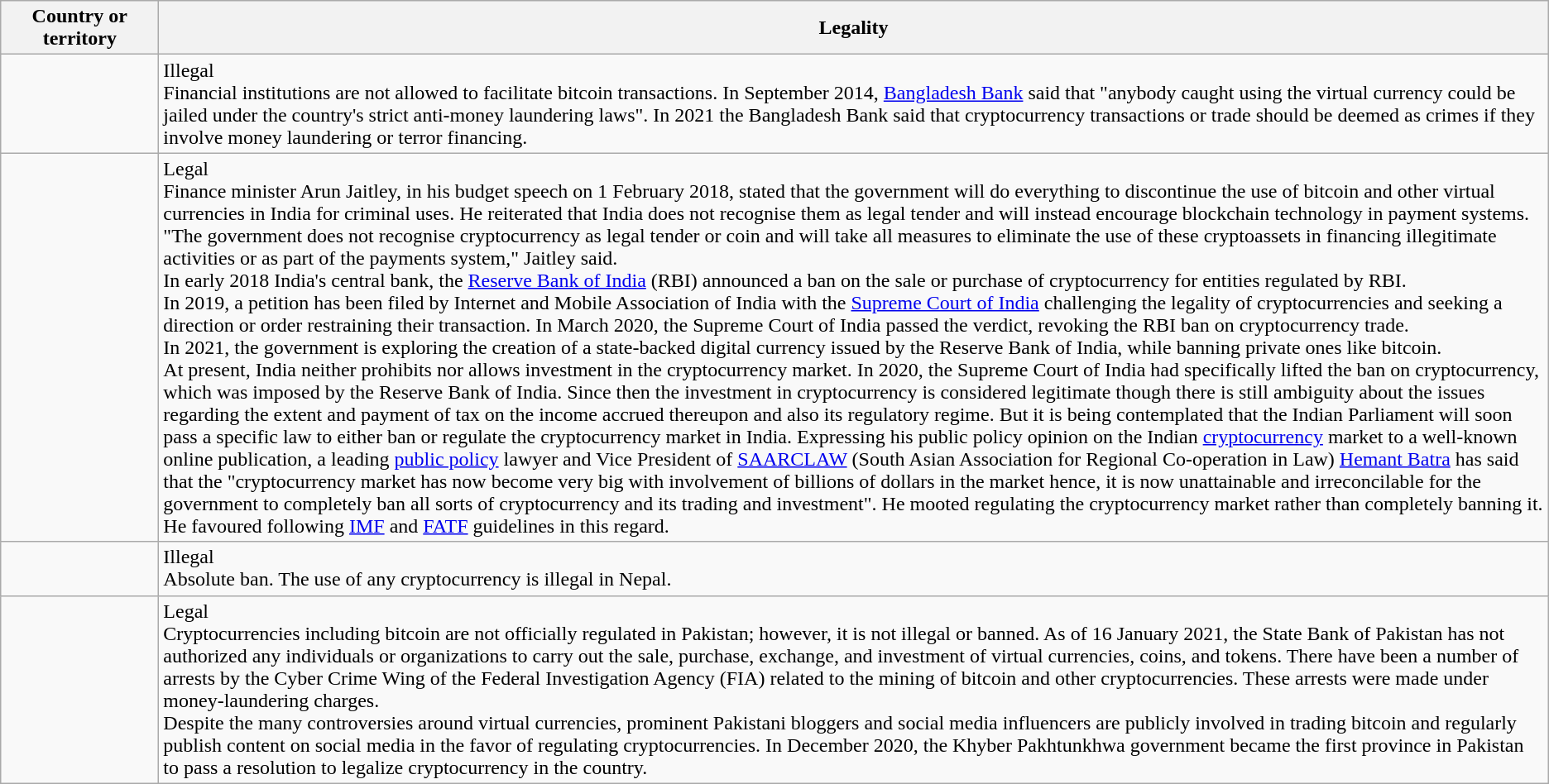<table class="wikitable sortable" style="text-align:left">
<tr>
<th style="width:120px;"><strong>Country or territory</strong></th>
<th><strong>Legality</strong></th>
</tr>
<tr>
<td></td>
<td> Illegal<br>Financial institutions are not allowed to facilitate bitcoin transactions. 
In September 2014, <a href='#'>Bangladesh Bank</a> said that "anybody caught using the virtual currency could be jailed under the country's strict anti-money laundering laws". In 2021 the Bangladesh Bank said that cryptocurrency transactions or trade should be deemed as crimes if they involve money laundering or terror financing.</td>
</tr>
<tr>
<td></td>
<td> Legal<br>Finance minister Arun Jaitley, in his budget speech on 1 February 2018, stated that the government will do everything to discontinue the use of bitcoin and other virtual currencies in India for criminal uses. He reiterated that India does not recognise them as legal tender and will instead encourage blockchain technology in payment systems.<br>"The government does not recognise cryptocurrency as legal tender or coin and will take all measures to eliminate the use of these cryptoassets in financing illegitimate activities or as part of the payments system," Jaitley said.<br>In early 2018 India's central bank, the <a href='#'>Reserve Bank of India</a> (RBI) announced a ban on the sale or purchase of cryptocurrency for entities regulated by RBI.<br>In 2019, a petition has been filed by Internet and Mobile Association of India with the <a href='#'>Supreme Court of India</a> challenging the legality of cryptocurrencies and seeking a direction or order restraining their transaction. In March 2020, the Supreme Court of India passed the verdict, revoking the RBI ban on cryptocurrency trade.<br>In 2021, the government is exploring the creation of a state-backed digital currency issued by the Reserve Bank of India, while banning private ones like bitcoin.<br>At present, India neither prohibits nor allows investment in the cryptocurrency market. In 2020, the Supreme Court of India had specifically lifted the ban on cryptocurrency, which was imposed by the Reserve Bank of India. Since then the investment in cryptocurrency is considered legitimate though there is still ambiguity about the issues regarding the extent and payment of tax on the income accrued thereupon and also its regulatory regime. But it is being contemplated that the Indian Parliament will soon pass a specific law to either ban or regulate the cryptocurrency market in India. Expressing his public policy opinion on the Indian <a href='#'>cryptocurrency</a> market to a well-known online publication, a leading <a href='#'>public policy</a> lawyer and Vice President of <a href='#'>SAARCLAW</a> (South Asian Association for Regional Co-operation in Law) <a href='#'>Hemant Batra</a> has said that the "cryptocurrency market has now become very big with involvement of billions of dollars in the market hence, it is now unattainable and irreconcilable for the government to completely ban all sorts of cryptocurrency and its trading and investment". He mooted regulating the cryptocurrency market rather than completely banning it. He favoured following <a href='#'>IMF</a> and <a href='#'>FATF</a> guidelines in this regard.</td>
</tr>
<tr>
<td></td>
<td> Illegal<br>Absolute ban. The use of any cryptocurrency is illegal in Nepal.</td>
</tr>
<tr>
<td></td>
<td> Legal<br>Cryptocurrencies including bitcoin are not officially regulated in Pakistan; however, it is not illegal or banned. As of 16 January 2021, the State Bank of Pakistan has not authorized any individuals or organizations to carry out the sale, purchase, exchange, and investment of virtual currencies, coins, and tokens. There have been a number of arrests by the Cyber Crime Wing of the Federal Investigation Agency (FIA) related to the mining of bitcoin and other cryptocurrencies. These arrests were made under money-laundering charges.<br>Despite the many controversies around virtual currencies, prominent Pakistani bloggers and social media influencers are publicly involved in trading bitcoin and regularly publish content on social media in the favor of regulating cryptocurrencies. In December 2020, the Khyber Pakhtunkhwa government became the first province in Pakistan to pass a resolution to legalize cryptocurrency in the country.</td>
</tr>
</table>
